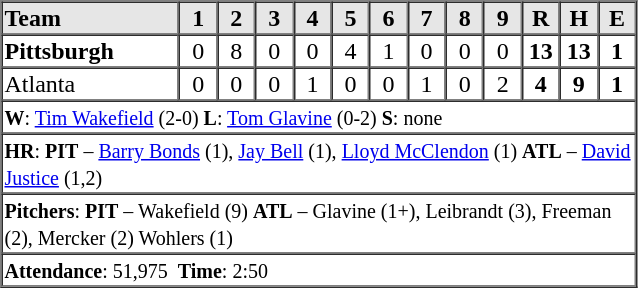<table border=1 cellspacing=0 width=425 style="margin-left:3em;">
<tr style="text-align:center; background-color:#e6e6e6;">
<th align=left width=28%>Team</th>
<th width=6%>1</th>
<th width=6%>2</th>
<th width=6%>3</th>
<th width=6%>4</th>
<th width=6%>5</th>
<th width=6%>6</th>
<th width=6%>7</th>
<th width=6%>8</th>
<th width=6%>9</th>
<th width=6%>R</th>
<th width=6%>H</th>
<th width=6%>E</th>
</tr>
<tr style="text-align:center;">
<td align=left><strong>Pittsburgh</strong></td>
<td>0</td>
<td>8</td>
<td>0</td>
<td>0</td>
<td>4</td>
<td>1</td>
<td>0</td>
<td>0</td>
<td>0</td>
<td><strong>13</strong></td>
<td><strong>13</strong></td>
<td><strong>1</strong></td>
</tr>
<tr style="text-align:center;">
<td align=left>Atlanta</td>
<td>0</td>
<td>0</td>
<td>0</td>
<td>1</td>
<td>0</td>
<td>0</td>
<td>1</td>
<td>0</td>
<td>2</td>
<td><strong>4</strong></td>
<td><strong>9</strong></td>
<td><strong>1</strong></td>
</tr>
<tr style="text-align:left;">
<td colspan=13><small><strong>W</strong>: <a href='#'>Tim Wakefield</a> (2-0)   <strong>L</strong>: <a href='#'>Tom Glavine</a> (0-2)   <strong>S</strong>: none</small></td>
</tr>
<tr style="text-align:left;">
<td colspan=13><small><strong>HR</strong>: <strong>PIT</strong> – <a href='#'>Barry Bonds</a> (1), <a href='#'>Jay Bell</a> (1), <a href='#'>Lloyd McClendon</a> (1)  <strong>ATL</strong> – <a href='#'>David Justice</a> (1,2)</small></td>
</tr>
<tr style="text-align:left;">
<td colspan=13><small><strong>Pitchers</strong>: <strong>PIT</strong> – Wakefield (9)  <strong>ATL</strong> – Glavine (1+), Leibrandt (3), Freeman (2), Mercker (2) Wohlers (1)</small></td>
</tr>
<tr style="text-align:left;">
<td colspan=13><small><strong>Attendance</strong>: 51,975  <strong>Time</strong>: 2:50</small></td>
</tr>
</table>
